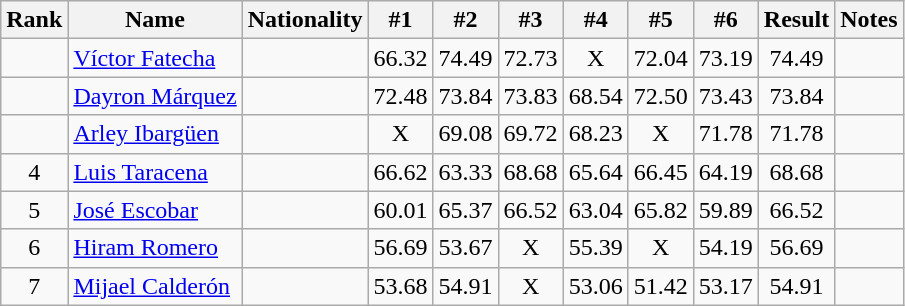<table class="wikitable sortable" style="text-align:center">
<tr>
<th>Rank</th>
<th>Name</th>
<th>Nationality</th>
<th>#1</th>
<th>#2</th>
<th>#3</th>
<th>#4</th>
<th>#5</th>
<th>#6</th>
<th>Result</th>
<th>Notes</th>
</tr>
<tr>
<td></td>
<td align=left><a href='#'>Víctor Fatecha</a></td>
<td align=left></td>
<td>66.32</td>
<td>74.49</td>
<td>72.73</td>
<td>X</td>
<td>72.04</td>
<td>73.19</td>
<td>74.49</td>
<td></td>
</tr>
<tr>
<td></td>
<td align=left><a href='#'>Dayron Márquez</a></td>
<td align=left></td>
<td>72.48</td>
<td>73.84</td>
<td>73.83</td>
<td>68.54</td>
<td>72.50</td>
<td>73.43</td>
<td>73.84</td>
<td></td>
</tr>
<tr>
<td></td>
<td align=left><a href='#'>Arley Ibargüen</a></td>
<td align=left></td>
<td>X</td>
<td>69.08</td>
<td>69.72</td>
<td>68.23</td>
<td>X</td>
<td>71.78</td>
<td>71.78</td>
<td></td>
</tr>
<tr>
<td>4</td>
<td align=left><a href='#'>Luis Taracena</a></td>
<td align=left></td>
<td>66.62</td>
<td>63.33</td>
<td>68.68</td>
<td>65.64</td>
<td>66.45</td>
<td>64.19</td>
<td>68.68</td>
<td></td>
</tr>
<tr>
<td>5</td>
<td align=left><a href='#'>José Escobar</a></td>
<td align=left></td>
<td>60.01</td>
<td>65.37</td>
<td>66.52</td>
<td>63.04</td>
<td>65.82</td>
<td>59.89</td>
<td>66.52</td>
<td></td>
</tr>
<tr>
<td>6</td>
<td align=left><a href='#'>Hiram Romero</a></td>
<td align=left></td>
<td>56.69</td>
<td>53.67</td>
<td>X</td>
<td>55.39</td>
<td>X</td>
<td>54.19</td>
<td>56.69</td>
<td></td>
</tr>
<tr>
<td>7</td>
<td align=left><a href='#'>Mijael Calderón</a></td>
<td align=left></td>
<td>53.68</td>
<td>54.91</td>
<td>X</td>
<td>53.06</td>
<td>51.42</td>
<td>53.17</td>
<td>54.91</td>
<td></td>
</tr>
</table>
